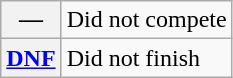<table class="wikitable">
<tr>
<th scope="row">—</th>
<td>Did not compete</td>
</tr>
<tr>
<th scope="row"><a href='#'>DNF</a></th>
<td>Did not finish</td>
</tr>
</table>
